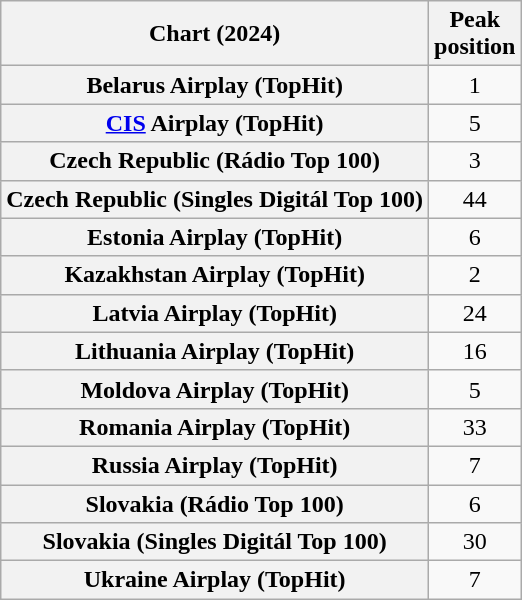<table class="wikitable plainrowheaders sortable" style="text-align:center">
<tr>
<th scope="col">Chart (2024)</th>
<th scope="col">Peak<br>position</th>
</tr>
<tr>
<th scope="row">Belarus Airplay (TopHit)</th>
<td>1</td>
</tr>
<tr>
<th scope="row"><a href='#'>CIS</a> Airplay (TopHit)</th>
<td>5</td>
</tr>
<tr>
<th scope="row">Czech Republic (Rádio Top 100)</th>
<td>3</td>
</tr>
<tr>
<th scope="row">Czech Republic (Singles Digitál Top 100)</th>
<td>44</td>
</tr>
<tr>
<th scope="row">Estonia Airplay (TopHit)</th>
<td>6</td>
</tr>
<tr>
<th scope="row">Kazakhstan Airplay (TopHit)</th>
<td>2</td>
</tr>
<tr>
<th scope="row">Latvia Airplay (TopHit)</th>
<td>24</td>
</tr>
<tr>
<th scope="row">Lithuania Airplay (TopHit)</th>
<td>16</td>
</tr>
<tr>
<th scope="row">Moldova Airplay (TopHit)</th>
<td>5</td>
</tr>
<tr>
<th scope="row">Romania Airplay (TopHit)</th>
<td>33</td>
</tr>
<tr>
<th scope="row">Russia Airplay (TopHit)</th>
<td>7</td>
</tr>
<tr>
<th scope="row">Slovakia (Rádio Top 100)</th>
<td>6</td>
</tr>
<tr>
<th scope="row">Slovakia (Singles Digitál Top 100)</th>
<td>30</td>
</tr>
<tr>
<th scope="row">Ukraine Airplay (TopHit)</th>
<td>7</td>
</tr>
</table>
